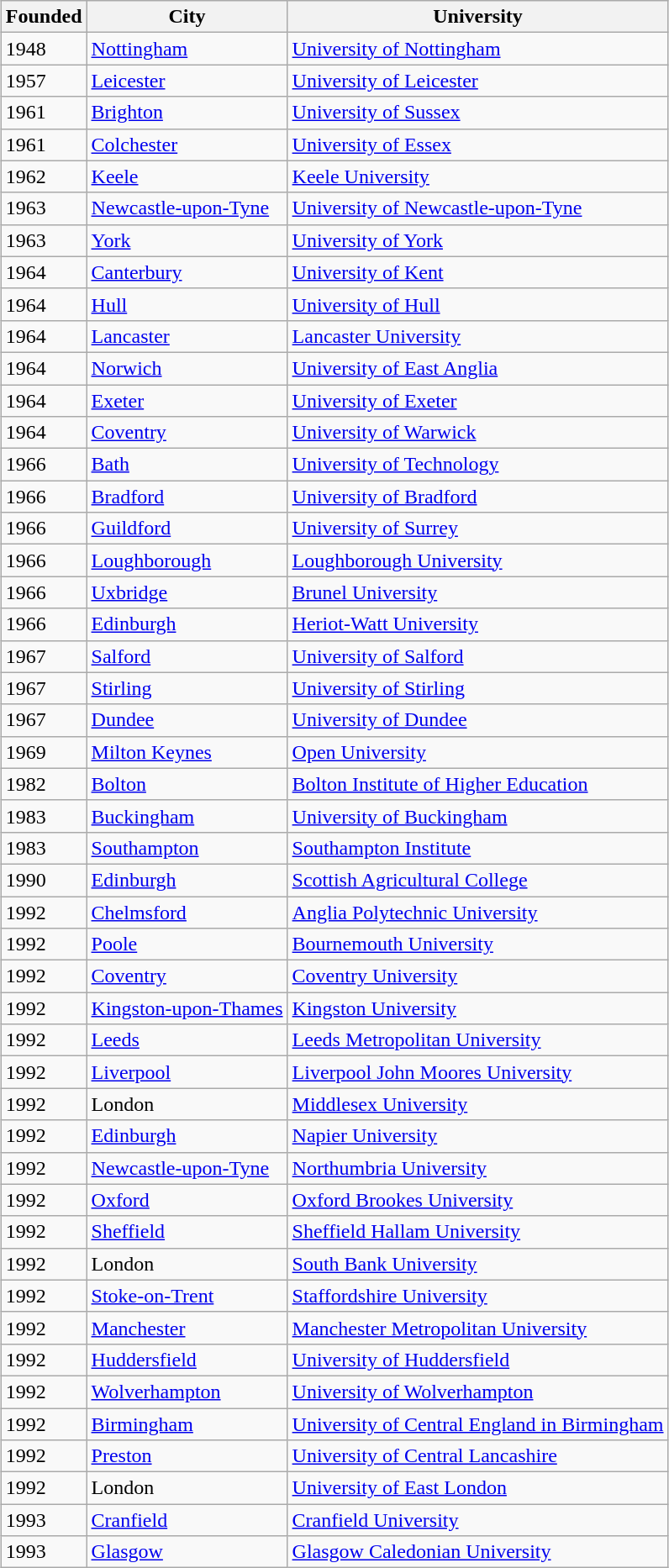<table class="wikitable sortable" style="margin:1px; border:1px solid #ccc;">
<tr style="text-align:left; vertical-align:top;" ">
<th>Founded</th>
<th>City</th>
<th>University</th>
</tr>
<tr>
<td>1948</td>
<td><a href='#'>Nottingham</a></td>
<td><a href='#'>University of Nottingham</a></td>
</tr>
<tr>
<td>1957</td>
<td><a href='#'>Leicester</a></td>
<td><a href='#'>University of Leicester</a></td>
</tr>
<tr>
<td>1961</td>
<td><a href='#'>Brighton</a></td>
<td><a href='#'>University of Sussex</a></td>
</tr>
<tr>
<td>1961</td>
<td><a href='#'>Colchester</a></td>
<td><a href='#'>University of Essex</a></td>
</tr>
<tr>
<td>1962</td>
<td><a href='#'>Keele</a></td>
<td><a href='#'>Keele University</a></td>
</tr>
<tr>
<td>1963</td>
<td><a href='#'>Newcastle-upon-Tyne</a></td>
<td><a href='#'>University of Newcastle-upon-Tyne</a></td>
</tr>
<tr>
<td>1963</td>
<td><a href='#'>York</a></td>
<td><a href='#'>University of York</a></td>
</tr>
<tr>
<td>1964</td>
<td><a href='#'>Canterbury</a></td>
<td><a href='#'>University of Kent</a></td>
</tr>
<tr>
<td>1964</td>
<td><a href='#'>Hull</a></td>
<td><a href='#'>University of Hull</a></td>
</tr>
<tr>
<td>1964</td>
<td><a href='#'>Lancaster</a></td>
<td><a href='#'>Lancaster University</a></td>
</tr>
<tr>
<td>1964</td>
<td><a href='#'>Norwich</a></td>
<td><a href='#'>University of East Anglia</a></td>
</tr>
<tr>
<td>1964</td>
<td><a href='#'>Exeter</a></td>
<td><a href='#'>University of Exeter</a></td>
</tr>
<tr>
<td>1964</td>
<td><a href='#'>Coventry</a></td>
<td><a href='#'>University of Warwick</a></td>
</tr>
<tr>
<td>1966</td>
<td><a href='#'>Bath</a></td>
<td><a href='#'>University of Technology</a></td>
</tr>
<tr>
<td>1966</td>
<td><a href='#'>Bradford</a></td>
<td><a href='#'>University of Bradford</a></td>
</tr>
<tr>
<td>1966</td>
<td><a href='#'>Guildford</a></td>
<td><a href='#'>University of Surrey</a></td>
</tr>
<tr>
<td>1966</td>
<td><a href='#'>Loughborough</a></td>
<td><a href='#'>Loughborough University</a></td>
</tr>
<tr>
<td>1966</td>
<td><a href='#'>Uxbridge</a></td>
<td><a href='#'>Brunel University</a></td>
</tr>
<tr>
<td>1966</td>
<td><a href='#'>Edinburgh</a></td>
<td><a href='#'>Heriot-Watt University</a></td>
</tr>
<tr>
<td>1967</td>
<td><a href='#'>Salford</a></td>
<td><a href='#'>University of Salford</a></td>
</tr>
<tr>
<td>1967</td>
<td><a href='#'>Stirling</a></td>
<td><a href='#'>University of Stirling</a></td>
</tr>
<tr>
<td>1967</td>
<td><a href='#'>Dundee</a></td>
<td><a href='#'>University of Dundee</a></td>
</tr>
<tr>
<td>1969</td>
<td><a href='#'>Milton Keynes</a></td>
<td><a href='#'>Open University</a></td>
</tr>
<tr>
<td>1982</td>
<td><a href='#'>Bolton</a></td>
<td><a href='#'>Bolton Institute of Higher Education</a></td>
</tr>
<tr>
<td>1983</td>
<td><a href='#'>Buckingham</a></td>
<td><a href='#'>University of Buckingham</a></td>
</tr>
<tr>
<td>1983</td>
<td><a href='#'>Southampton</a></td>
<td><a href='#'>Southampton Institute</a></td>
</tr>
<tr>
<td>1990</td>
<td><a href='#'>Edinburgh</a></td>
<td><a href='#'>Scottish Agricultural College</a></td>
</tr>
<tr>
<td>1992</td>
<td><a href='#'>Chelmsford</a></td>
<td><a href='#'>Anglia Polytechnic University</a></td>
</tr>
<tr>
<td>1992</td>
<td><a href='#'>Poole</a></td>
<td><a href='#'>Bournemouth University</a></td>
</tr>
<tr>
<td>1992</td>
<td><a href='#'>Coventry</a></td>
<td><a href='#'>Coventry University</a></td>
</tr>
<tr>
<td>1992</td>
<td><a href='#'>Kingston-upon-Thames</a></td>
<td><a href='#'>Kingston University</a></td>
</tr>
<tr>
<td>1992</td>
<td><a href='#'>Leeds</a></td>
<td><a href='#'>Leeds Metropolitan University</a></td>
</tr>
<tr>
<td>1992</td>
<td><a href='#'>Liverpool</a></td>
<td><a href='#'>Liverpool John Moores University</a></td>
</tr>
<tr>
<td>1992</td>
<td>London</td>
<td><a href='#'>Middlesex University</a></td>
</tr>
<tr>
<td>1992</td>
<td><a href='#'>Edinburgh</a></td>
<td><a href='#'>Napier University</a></td>
</tr>
<tr>
<td>1992</td>
<td><a href='#'>Newcastle-upon-Tyne</a></td>
<td><a href='#'>Northumbria University</a></td>
</tr>
<tr>
<td>1992</td>
<td><a href='#'>Oxford</a></td>
<td><a href='#'>Oxford Brookes University</a></td>
</tr>
<tr>
<td>1992</td>
<td><a href='#'>Sheffield</a></td>
<td><a href='#'>Sheffield Hallam University</a></td>
</tr>
<tr>
<td>1992</td>
<td>London</td>
<td><a href='#'>South Bank University</a></td>
</tr>
<tr>
<td>1992</td>
<td><a href='#'>Stoke-on-Trent</a></td>
<td><a href='#'>Staffordshire University</a></td>
</tr>
<tr>
<td>1992</td>
<td><a href='#'>Manchester</a></td>
<td><a href='#'>Manchester Metropolitan University</a></td>
</tr>
<tr>
<td>1992</td>
<td><a href='#'>Huddersfield</a></td>
<td><a href='#'>University of Huddersfield</a></td>
</tr>
<tr>
<td>1992</td>
<td><a href='#'>Wolverhampton</a></td>
<td><a href='#'>University of Wolverhampton</a></td>
</tr>
<tr>
<td>1992</td>
<td><a href='#'>Birmingham</a></td>
<td><a href='#'>University of Central England in Birmingham</a></td>
</tr>
<tr>
<td>1992</td>
<td><a href='#'>Preston</a></td>
<td><a href='#'>University of Central Lancashire</a></td>
</tr>
<tr>
<td>1992</td>
<td>London</td>
<td><a href='#'>University of East London</a></td>
</tr>
<tr>
<td>1993</td>
<td><a href='#'>Cranfield</a></td>
<td><a href='#'>Cranfield University</a></td>
</tr>
<tr>
<td>1993</td>
<td><a href='#'>Glasgow</a></td>
<td><a href='#'>Glasgow Caledonian University</a></td>
</tr>
</table>
